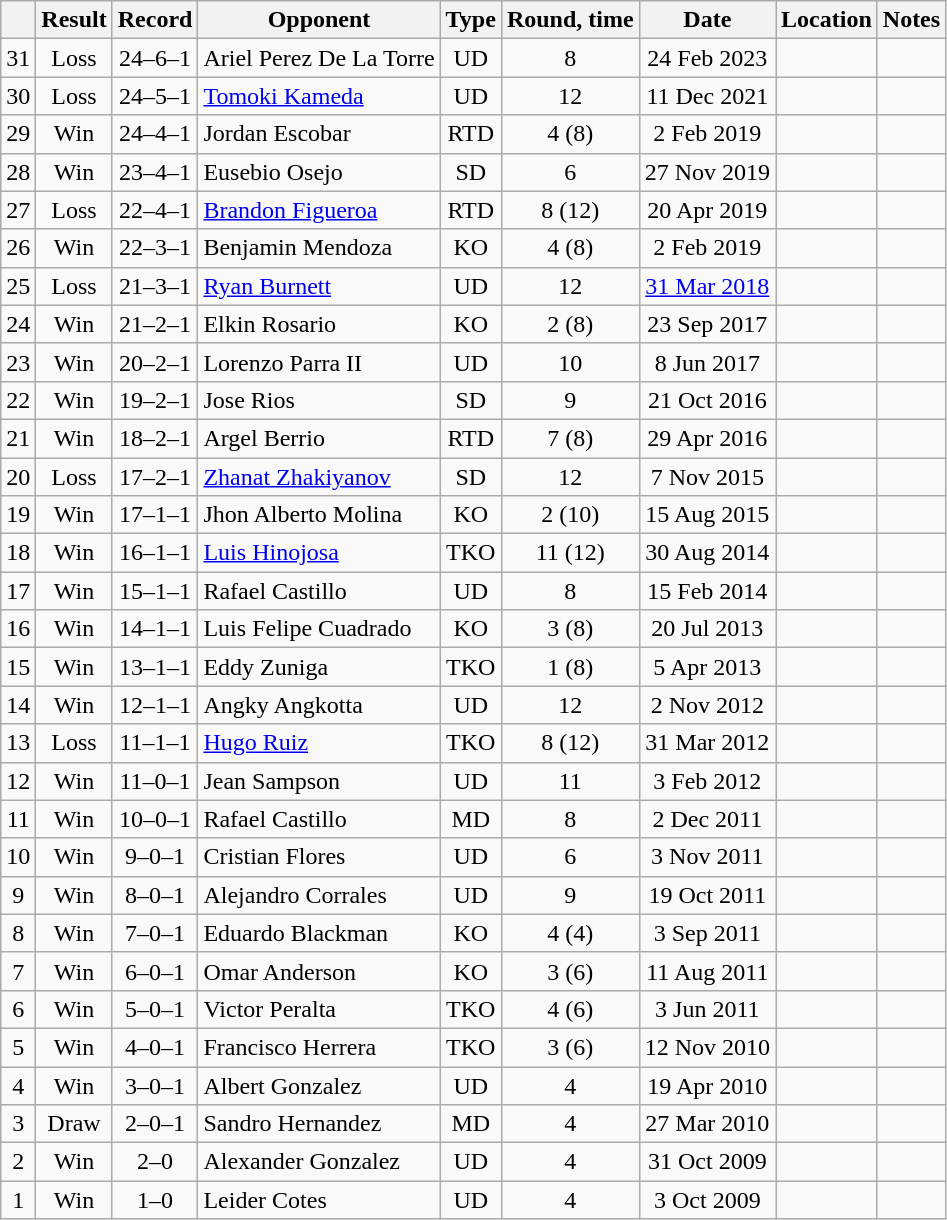<table class=wikitable style=text-align:center>
<tr>
<th></th>
<th>Result</th>
<th>Record</th>
<th>Opponent</th>
<th>Type</th>
<th>Round, time</th>
<th>Date</th>
<th>Location</th>
<th>Notes</th>
</tr>
<tr>
<td>31</td>
<td>Loss</td>
<td>24–6–1</td>
<td align=left>Ariel Perez De La Torre</td>
<td>UD</td>
<td>8</td>
<td>24 Feb 2023</td>
<td align=left></td>
<td align=left></td>
</tr>
<tr>
<td>30</td>
<td>Loss</td>
<td>24–5–1</td>
<td align=left><a href='#'>Tomoki Kameda</a></td>
<td>UD</td>
<td>12</td>
<td>11 Dec 2021</td>
<td align=left></td>
<td align=left></td>
</tr>
<tr>
<td>29</td>
<td>Win</td>
<td>24–4–1</td>
<td align=left>Jordan Escobar</td>
<td>RTD</td>
<td>4 (8)</td>
<td>2 Feb 2019</td>
<td align=left></td>
<td align=left></td>
</tr>
<tr>
<td>28</td>
<td>Win</td>
<td>23–4–1</td>
<td align=left>Eusebio Osejo</td>
<td>SD</td>
<td>6</td>
<td>27 Nov 2019</td>
<td align=left></td>
<td align=left></td>
</tr>
<tr>
<td>27</td>
<td>Loss</td>
<td>22–4–1</td>
<td align=left><a href='#'>Brandon Figueroa</a></td>
<td>RTD</td>
<td>8 (12)</td>
<td>20 Apr 2019</td>
<td align=left></td>
<td align=left></td>
</tr>
<tr>
<td>26</td>
<td>Win</td>
<td>22–3–1</td>
<td align=left>Benjamin Mendoza</td>
<td>KO</td>
<td>4 (8)</td>
<td>2 Feb 2019</td>
<td align=left></td>
<td align=left></td>
</tr>
<tr>
<td>25</td>
<td>Loss</td>
<td>21–3–1</td>
<td align=left><a href='#'>Ryan Burnett</a></td>
<td>UD</td>
<td>12</td>
<td><a href='#'>31 Mar 2018</a></td>
<td align=left></td>
<td align=left></td>
</tr>
<tr>
<td>24</td>
<td>Win</td>
<td>21–2–1</td>
<td align=left>Elkin Rosario</td>
<td>KO</td>
<td>2 (8)</td>
<td>23 Sep 2017</td>
<td align=left></td>
<td align=left></td>
</tr>
<tr>
<td>23</td>
<td>Win</td>
<td>20–2–1</td>
<td align=left>Lorenzo Parra II</td>
<td>UD</td>
<td>10</td>
<td>8 Jun 2017</td>
<td align=left></td>
<td align=left></td>
</tr>
<tr>
<td>22</td>
<td>Win</td>
<td>19–2–1</td>
<td align=left>Jose Rios</td>
<td>SD</td>
<td>9</td>
<td>21 Oct 2016</td>
<td align=left></td>
<td align=left></td>
</tr>
<tr>
<td>21</td>
<td>Win</td>
<td>18–2–1</td>
<td align=left>Argel Berrio</td>
<td>RTD</td>
<td>7 (8)</td>
<td>29 Apr 2016</td>
<td align=left></td>
<td align=left></td>
</tr>
<tr>
<td>20</td>
<td>Loss</td>
<td>17–2–1</td>
<td align=left><a href='#'>Zhanat Zhakiyanov</a></td>
<td>SD</td>
<td>12</td>
<td>7 Nov 2015</td>
<td align=left></td>
<td align=left></td>
</tr>
<tr>
<td>19</td>
<td>Win</td>
<td>17–1–1</td>
<td align=left>Jhon Alberto Molina</td>
<td>KO</td>
<td>2 (10)</td>
<td>15 Aug 2015</td>
<td align=left></td>
<td align=left></td>
</tr>
<tr>
<td>18</td>
<td>Win</td>
<td>16–1–1</td>
<td align=left><a href='#'>Luis Hinojosa</a></td>
<td>TKO</td>
<td>11 (12)</td>
<td>30 Aug 2014</td>
<td align=left></td>
<td align=left></td>
</tr>
<tr>
<td>17</td>
<td>Win</td>
<td>15–1–1</td>
<td align=left>Rafael Castillo</td>
<td>UD</td>
<td>8</td>
<td>15 Feb 2014</td>
<td align=left></td>
<td align=left></td>
</tr>
<tr>
<td>16</td>
<td>Win</td>
<td>14–1–1</td>
<td align=left>Luis Felipe Cuadrado</td>
<td>KO</td>
<td>3 (8)</td>
<td>20 Jul 2013</td>
<td align=left></td>
<td align=left></td>
</tr>
<tr>
<td>15</td>
<td>Win</td>
<td>13–1–1</td>
<td align=left>Eddy Zuniga</td>
<td>TKO</td>
<td>1 (8)</td>
<td>5 Apr 2013</td>
<td align=left></td>
<td align=left></td>
</tr>
<tr>
<td>14</td>
<td>Win</td>
<td>12–1–1</td>
<td align=left>Angky Angkotta</td>
<td>UD</td>
<td>12</td>
<td>2 Nov 2012</td>
<td align=left></td>
<td align=left></td>
</tr>
<tr>
<td>13</td>
<td>Loss</td>
<td>11–1–1</td>
<td align=left><a href='#'>Hugo Ruiz</a></td>
<td>TKO</td>
<td>8 (12)</td>
<td>31 Mar 2012</td>
<td align=left></td>
<td align=left></td>
</tr>
<tr>
<td>12</td>
<td>Win</td>
<td>11–0–1</td>
<td align=left>Jean Sampson</td>
<td>UD</td>
<td>11</td>
<td>3 Feb 2012</td>
<td align=left></td>
<td align=left></td>
</tr>
<tr>
<td>11</td>
<td>Win</td>
<td>10–0–1</td>
<td align=left>Rafael Castillo</td>
<td>MD</td>
<td>8</td>
<td>2 Dec 2011</td>
<td align=left></td>
<td align=left></td>
</tr>
<tr>
<td>10</td>
<td>Win</td>
<td>9–0–1</td>
<td align=left>Cristian Flores</td>
<td>UD</td>
<td>6</td>
<td>3 Nov 2011</td>
<td align=left></td>
<td align=left></td>
</tr>
<tr>
<td>9</td>
<td>Win</td>
<td>8–0–1</td>
<td align=left>Alejandro Corrales</td>
<td>UD</td>
<td>9</td>
<td>19 Oct 2011</td>
<td align=left></td>
<td align=left></td>
</tr>
<tr>
<td>8</td>
<td>Win</td>
<td>7–0–1</td>
<td align=left>Eduardo Blackman</td>
<td>KO</td>
<td>4 (4)</td>
<td>3 Sep 2011</td>
<td align=left></td>
<td align=left></td>
</tr>
<tr>
<td>7</td>
<td>Win</td>
<td>6–0–1</td>
<td align=left>Omar Anderson</td>
<td>KO</td>
<td>3 (6)</td>
<td>11 Aug 2011</td>
<td align=left></td>
<td align=left></td>
</tr>
<tr>
<td>6</td>
<td>Win</td>
<td>5–0–1</td>
<td align=left>Victor Peralta</td>
<td>TKO</td>
<td>4 (6)</td>
<td>3 Jun 2011</td>
<td align=left></td>
<td align=left></td>
</tr>
<tr>
<td>5</td>
<td>Win</td>
<td>4–0–1</td>
<td align=left>Francisco Herrera</td>
<td>TKO</td>
<td>3 (6)</td>
<td>12 Nov 2010</td>
<td align=left></td>
<td align=left></td>
</tr>
<tr>
<td>4</td>
<td>Win</td>
<td>3–0–1</td>
<td align=left>Albert Gonzalez</td>
<td>UD</td>
<td>4</td>
<td>19 Apr 2010</td>
<td align=left></td>
<td align=left></td>
</tr>
<tr>
<td>3</td>
<td>Draw</td>
<td>2–0–1</td>
<td align=left>Sandro Hernandez</td>
<td>MD</td>
<td>4</td>
<td>27 Mar 2010</td>
<td align=left></td>
<td align=left></td>
</tr>
<tr>
<td>2</td>
<td>Win</td>
<td>2–0</td>
<td align=left>Alexander Gonzalez</td>
<td>UD</td>
<td>4</td>
<td>31 Oct 2009</td>
<td align=left></td>
<td align=left></td>
</tr>
<tr>
<td>1</td>
<td>Win</td>
<td>1–0</td>
<td align=left>Leider Cotes</td>
<td>UD</td>
<td>4</td>
<td>3 Oct 2009</td>
<td align=left></td>
<td align=left></td>
</tr>
</table>
